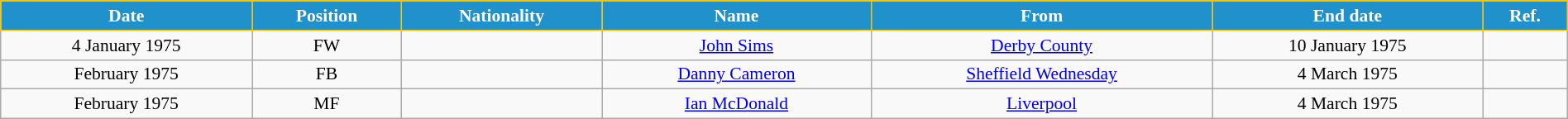<table class="wikitable" style="text-align:center; font-size:90%; width:100%;">
<tr>
<th style="background:#2191CC; color:white; border:1px solid #F7C408; text-align:center;">Date</th>
<th style="background:#2191CC; color:white; border:1px solid #F7C408; text-align:center;">Position</th>
<th style="background:#2191CC; color:white; border:1px solid #F7C408; text-align:center;">Nationality</th>
<th style="background:#2191CC; color:white; border:1px solid #F7C408; text-align:center;">Name</th>
<th style="background:#2191CC; color:white; border:1px solid #F7C408; text-align:center;">From</th>
<th style="background:#2191CC; color:white; border:1px solid #F7C408; text-align:center;">End date</th>
<th style="background:#2191CC; color:white; border:1px solid #F7C408; text-align:center;">Ref.</th>
</tr>
<tr>
<td>4 January 1975</td>
<td>FW</td>
<td></td>
<td><a href='#'>John Sims</a></td>
<td> <a href='#'>Derby County</a></td>
<td>10 January 1975</td>
<td></td>
</tr>
<tr>
<td>February 1975</td>
<td>FB</td>
<td></td>
<td><a href='#'>Danny Cameron</a></td>
<td> <a href='#'>Sheffield Wednesday</a></td>
<td>4 March 1975</td>
<td></td>
</tr>
<tr>
<td>February 1975</td>
<td>MF</td>
<td></td>
<td><a href='#'>Ian McDonald</a></td>
<td> <a href='#'>Liverpool</a></td>
<td>4 March 1975</td>
<td></td>
</tr>
</table>
